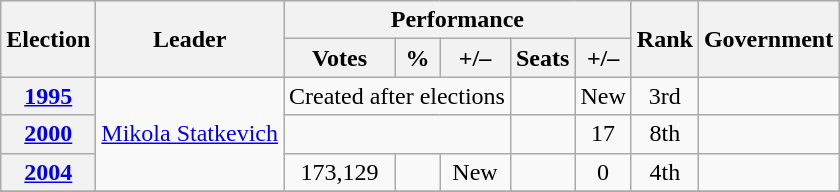<table class=wikitable style=text-align:center>
<tr>
<th rowspan="2">Election</th>
<th rowspan="2">Leader</th>
<th colspan="5" scope="col">Performance</th>
<th rowspan="2">Rank</th>
<th rowspan="2">Government</th>
</tr>
<tr>
<th>Votes</th>
<th>%</th>
<th>+/–</th>
<th>Seats</th>
<th>+/–</th>
</tr>
<tr>
<th><a href='#'>1995</a></th>
<td rowspan="3"><a href='#'>Mikola Statkevich</a></td>
<td rowspan="1" colspan="3">Created after elections</td>
<td></td>
<td>New</td>
<td>3rd</td>
<td></td>
</tr>
<tr>
<th><a href='#'>2000</a></th>
<td colspan="3"></td>
<td></td>
<td> 17</td>
<td> 8th</td>
<td></td>
</tr>
<tr>
<th><a href='#'>2004</a></th>
<td>173,129</td>
<td></td>
<td>New</td>
<td></td>
<td> 0</td>
<td> 4th</td>
<td></td>
</tr>
<tr>
</tr>
</table>
